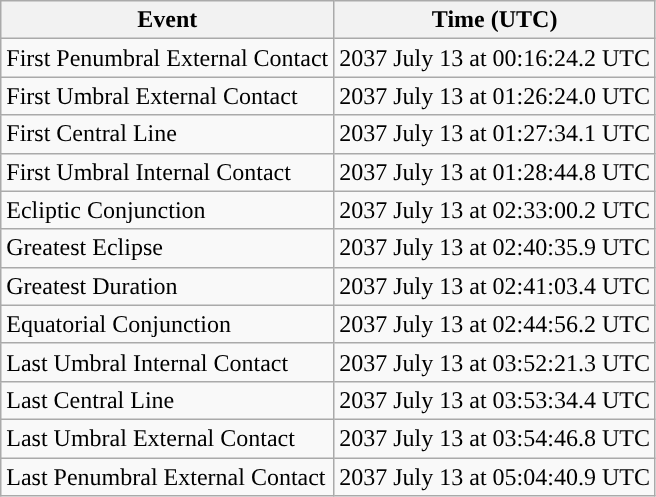<table class="wikitable">
<tr>
<th>Event</th>
<th>Time (UTC)</th>
</tr>
<tr>
<td>First Penumbral External Contact</td>
<td>2037 July 13 at 00:16:24.2 UTC</td>
</tr>
<tr>
<td>First Umbral External Contact</td>
<td>2037 July 13 at 01:26:24.0 UTC</td>
</tr>
<tr>
<td>First Central Line</td>
<td>2037 July 13 at 01:27:34.1 UTC</td>
</tr>
<tr>
<td>First Umbral Internal Contact</td>
<td>2037 July 13 at 01:28:44.8 UTC</td>
</tr>
<tr>
<td>Ecliptic Conjunction</td>
<td>2037 July 13 at 02:33:00.2 UTC</td>
</tr>
<tr>
<td>Greatest Eclipse</td>
<td>2037 July 13 at 02:40:35.9 UTC</td>
</tr>
<tr>
<td>Greatest Duration</td>
<td>2037 July 13 at 02:41:03.4 UTC</td>
</tr>
<tr>
<td>Equatorial Conjunction</td>
<td>2037 July 13 at 02:44:56.2 UTC</td>
</tr>
<tr>
<td>Last Umbral Internal Contact</td>
<td>2037 July 13 at 03:52:21.3 UTC</td>
</tr>
<tr>
<td>Last Central Line</td>
<td>2037 July 13 at 03:53:34.4 UTC</td>
</tr>
<tr>
<td>Last Umbral External Contact</td>
<td>2037 July 13 at 03:54:46.8 UTC</td>
</tr>
<tr>
<td>Last Penumbral External Contact</td>
<td>2037 July 13 at 05:04:40.9 UTC</td>
</tr>
</table>
